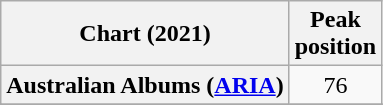<table class="wikitable sortable plainrowheaders" style="text-align:center">
<tr>
<th scope="col">Chart (2021)</th>
<th scope="col">Peak<br>position</th>
</tr>
<tr>
<th scope="row">Australian Albums (<a href='#'>ARIA</a>)</th>
<td>76</td>
</tr>
<tr>
</tr>
<tr>
</tr>
</table>
